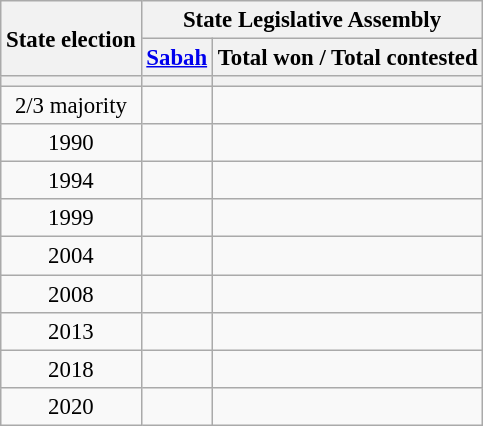<table class="wikitable sortable" style="text-align:center; font-size:95%">
<tr>
<th rowspan="2">State election</th>
<th colspan="2">State Legislative Assembly</th>
</tr>
<tr>
<th><a href='#'>Sabah</a></th>
<th>Total won / Total contested</th>
</tr>
<tr>
<th></th>
<th></th>
<th></th>
</tr>
<tr>
<td>2/3 majority</td>
<td></td>
<td></td>
</tr>
<tr>
<td>1990</td>
<td></td>
<td></td>
</tr>
<tr>
<td>1994</td>
<td></td>
<td></td>
</tr>
<tr>
<td>1999</td>
<td></td>
<td></td>
</tr>
<tr>
<td>2004</td>
<td></td>
<td></td>
</tr>
<tr>
<td>2008</td>
<td></td>
<td></td>
</tr>
<tr>
<td>2013</td>
<td></td>
<td></td>
</tr>
<tr>
<td>2018</td>
<td></td>
<td></td>
</tr>
<tr>
<td>2020</td>
<td></td>
<td></td>
</tr>
</table>
